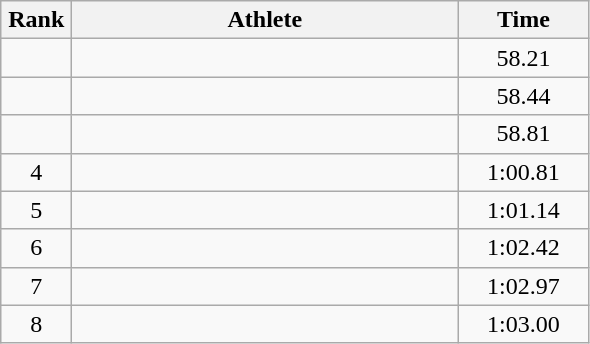<table class=wikitable style="text-align:center">
<tr>
<th width=40>Rank</th>
<th width=250>Athlete</th>
<th width=80>Time</th>
</tr>
<tr>
<td></td>
<td align=left></td>
<td>58.21</td>
</tr>
<tr>
<td></td>
<td align=left></td>
<td>58.44</td>
</tr>
<tr>
<td></td>
<td align=left></td>
<td>58.81</td>
</tr>
<tr>
<td>4</td>
<td align=left></td>
<td>1:00.81</td>
</tr>
<tr>
<td>5</td>
<td align=left></td>
<td>1:01.14</td>
</tr>
<tr>
<td>6</td>
<td align=left></td>
<td>1:02.42</td>
</tr>
<tr>
<td>7</td>
<td align=left></td>
<td>1:02.97</td>
</tr>
<tr>
<td>8</td>
<td align=left></td>
<td>1:03.00</td>
</tr>
</table>
